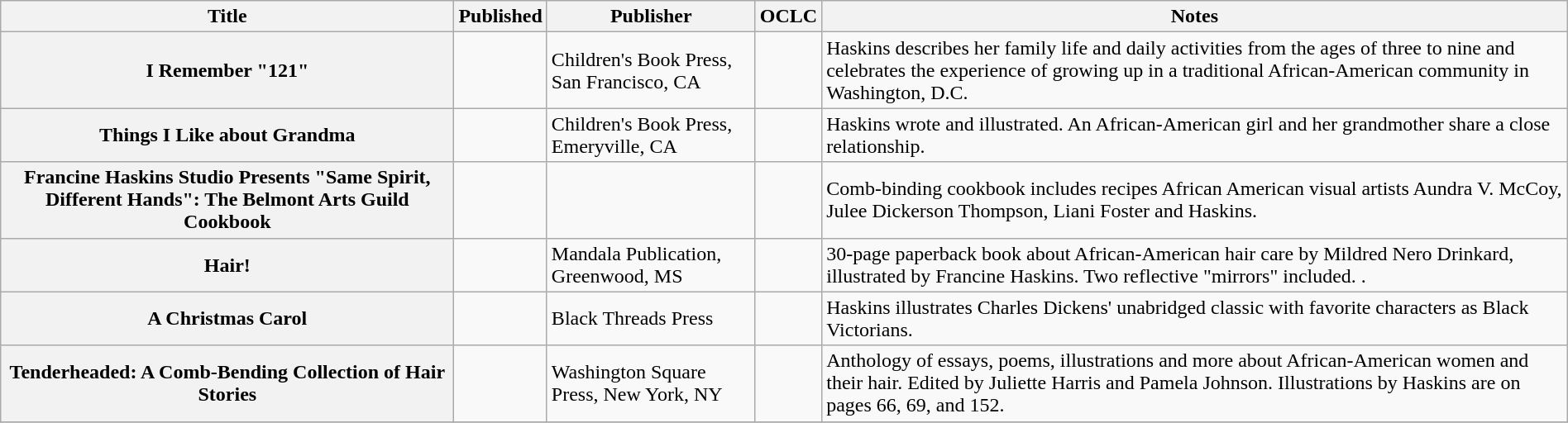<table class="wikitable plainrowheaders sortable" style="margin-right: 0;">
<tr>
<th scope="col">Title</th>
<th scope="col">Published</th>
<th scope="col">Publisher</th>
<th scope="col" class="unsortable">OCLC</th>
<th scope="col" class="unsortable">Notes</th>
</tr>
<tr>
<th scope="row">I Remember "121"</th>
<td></td>
<td>Children's Book Press, San Francisco, CA</td>
<td></td>
<td>Haskins describes her family life and daily activities from the ages of three to nine and celebrates the experience of growing up in a traditional African-American community in Washington, D.C.</td>
</tr>
<tr>
<th scope="row">Things I Like about Grandma</th>
<td></td>
<td>Children's Book Press, Emeryville, CA</td>
<td></td>
<td>Haskins wrote and illustrated. An African-American girl and her grandmother share a close relationship.</td>
</tr>
<tr>
<th scope="row">Francine Haskins Studio Presents "Same Spirit, Different Hands": The Belmont Arts Guild Cookbook</th>
<td></td>
<td></td>
<td></td>
<td>Comb-binding cookbook includes recipes African American visual artists Aundra V. McCoy, Julee Dickerson Thompson, Liani Foster and Haskins.</td>
</tr>
<tr>
<th scope="row">Hair!</th>
<td></td>
<td>Mandala Publication, Greenwood, MS</td>
<td></td>
<td>30-page paperback book about African-American hair care by Mildred Nero Drinkard, illustrated by Francine Haskins. Two reflective "mirrors" included. .</td>
</tr>
<tr>
<th scope="row">A Christmas Carol</th>
<td></td>
<td>Black Threads Press</td>
<td></td>
<td>Haskins illustrates Charles Dickens' unabridged classic with favorite characters as Black Victorians. </td>
</tr>
<tr>
<th scope="row">Tenderheaded: A Comb-Bending Collection of Hair Stories</th>
<td></td>
<td>Washington Square Press, New York, NY</td>
<td></td>
<td>Anthology of essays, poems, illustrations and more about African-American women and their hair. Edited by Juliette Harris and Pamela Johnson. Illustrations by Haskins are on pages 66, 69, and 152.</td>
</tr>
<tr>
</tr>
</table>
